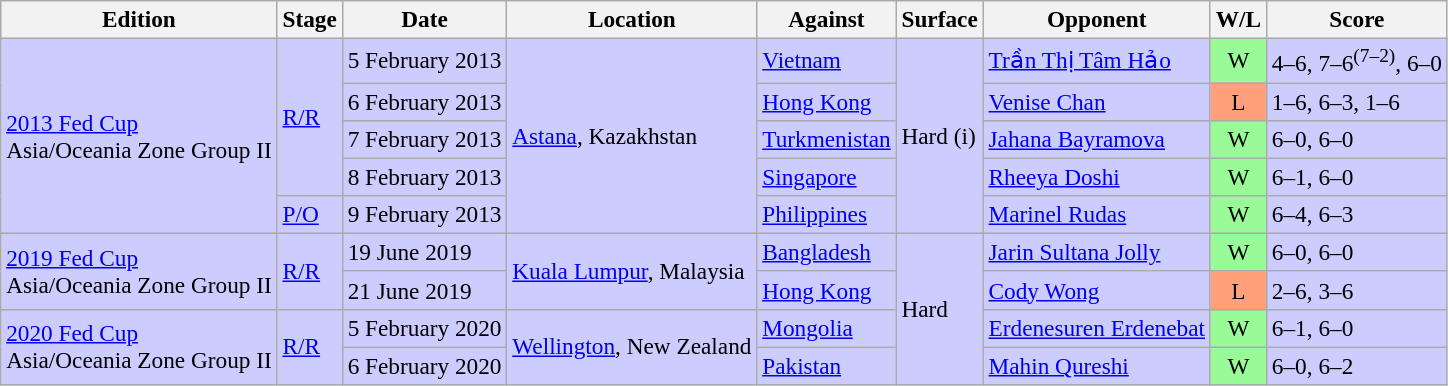<table class=wikitable style=font-size:97%>
<tr>
<th>Edition</th>
<th>Stage</th>
<th>Date</th>
<th>Location</th>
<th>Against</th>
<th>Surface</th>
<th>Opponent</th>
<th>W/L</th>
<th>Score</th>
</tr>
<tr style="background:#ccf;">
<td rowspan="5"><a href='#'>2013 Fed Cup</a> <br> Asia/Oceania Zone Group II</td>
<td rowspan="4"><a href='#'>R/R</a></td>
<td>5 February 2013</td>
<td rowspan="5"><a href='#'>Astana</a>, Kazakhstan</td>
<td> <a href='#'>Vietnam</a></td>
<td rowspan="5">Hard (i)</td>
<td> <a href='#'>Trần Thị Tâm Hảo</a></td>
<td style="text-align:center; background:#98fb98;">W</td>
<td>4–6, 7–6<sup>(7–2)</sup>, 6–0</td>
</tr>
<tr style="background:#ccf;">
<td>6 February 2013</td>
<td> <a href='#'>Hong Kong</a></td>
<td> <a href='#'>Venise Chan</a></td>
<td style="text-align:center; background:#ffa07a;">L</td>
<td>1–6, 6–3, 1–6</td>
</tr>
<tr style="background:#ccf;">
<td>7 February 2013</td>
<td> <a href='#'>Turkmenistan</a></td>
<td> <a href='#'>Jahana Bayramova</a></td>
<td style="text-align:center; background:#98fb98;">W</td>
<td>6–0, 6–0</td>
</tr>
<tr style="background:#ccf;">
<td>8 February 2013</td>
<td> <a href='#'>Singapore</a></td>
<td> <a href='#'>Rheeya Doshi</a></td>
<td style="text-align:center; background:#98fb98;">W</td>
<td>6–1, 6–0</td>
</tr>
<tr style="background:#ccf;">
<td><a href='#'>P/O</a></td>
<td>9 February 2013</td>
<td> <a href='#'>Philippines</a></td>
<td> <a href='#'>Marinel Rudas</a></td>
<td style="text-align:center; background:#98fb98;">W</td>
<td>6–4, 6–3</td>
</tr>
<tr style="background:#ccf;">
<td rowspan="2"><a href='#'>2019 Fed Cup</a> <br> Asia/Oceania Zone Group II</td>
<td rowspan="2"><a href='#'>R/R</a></td>
<td>19 June 2019</td>
<td rowspan="2"><a href='#'>Kuala Lumpur</a>, Malaysia</td>
<td> <a href='#'>Bangladesh</a></td>
<td rowspan="4">Hard</td>
<td> <a href='#'>Jarin Sultana Jolly</a></td>
<td style="text-align:center; background:#98fb98;">W</td>
<td>6–0, 6–0</td>
</tr>
<tr style="background:#ccf;">
<td>21 June 2019</td>
<td> <a href='#'>Hong Kong</a></td>
<td> <a href='#'>Cody Wong</a></td>
<td style="text-align:center; background:#ffa07a;">L</td>
<td>2–6, 3–6</td>
</tr>
<tr style="background:#ccf;">
<td rowspan="2"><a href='#'>2020 Fed Cup</a> <br> Asia/Oceania Zone Group II</td>
<td rowspan="2"><a href='#'>R/R</a></td>
<td>5 February 2020</td>
<td rowspan="2"><a href='#'>Wellington</a>, New Zealand</td>
<td> <a href='#'>Mongolia</a></td>
<td> <a href='#'>Erdenesuren Erdenebat</a></td>
<td style="text-align:center; background:#98fb98;">W</td>
<td>6–1, 6–0</td>
</tr>
<tr style="background:#ccf;">
<td>6 February 2020</td>
<td> <a href='#'>Pakistan</a></td>
<td> <a href='#'>Mahin Qureshi</a></td>
<td style="text-align:center; background:#98fb98;">W</td>
<td>6–0, 6–2</td>
</tr>
</table>
